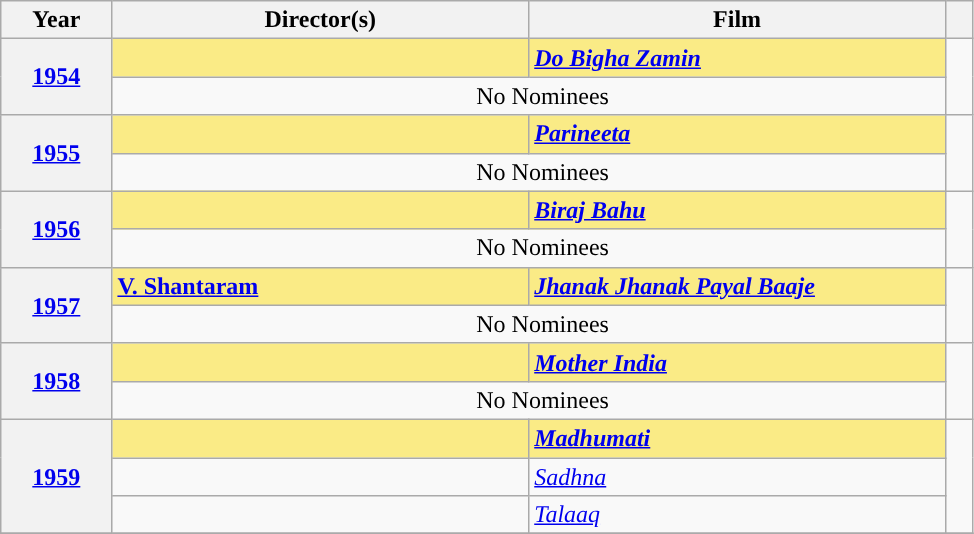<table class="wikitable sortable">
<tr>
<th scope="col" style="width:8%;">Year</th>
<th scope="col" style="width:30%;">Director(s)</th>
<th scope="col" style="width:30%;">Film</th>
<th scope="col" style="width:2%;" class="unsortable"></th>
</tr>
<tr>
<th scope="row" rowspan=2 style="text-align:center;"><a href='#'>1954</a><br></th>
<td style="background:#FAEB86;"><strong></strong></td>
<td style="background:#FAEB86;"><strong><em><a href='#'>Do Bigha Zamin</a></em></strong></td>
<td rowspan="2"></td>
</tr>
<tr>
<td colspan="3" style="text-align:center;">No Nominees</td>
</tr>
<tr>
<th scope="row" rowspan=2 style="text-align:center;"><a href='#'>1955</a><br></th>
<td style="background:#FAEB86;"><strong></strong></td>
<td style="background:#FAEB86;"><strong><em><a href='#'>Parineeta</a></em></strong></td>
<td rowspan="2"></td>
</tr>
<tr>
<td colspan="3" style="text-align:center;">No Nominees</td>
</tr>
<tr>
<th scope="row" rowspan=2 style="text-align:center;"><a href='#'>1956</a><br></th>
<td style="background:#FAEB86;"><strong></strong></td>
<td style="background:#FAEB86;"><strong><em><a href='#'>Biraj Bahu</a></em></strong></td>
<td rowspan="2"></td>
</tr>
<tr>
<td colspan="3" style="text-align:center;">No Nominees</td>
</tr>
<tr>
<th scope="row" rowspan=2 style="text-align:center;"><a href='#'>1957</a><br></th>
<td style="background:#FAEB86;"><strong><a href='#'>V. Shantaram</a></strong></td>
<td style="background:#FAEB86;"><strong><em><a href='#'>Jhanak Jhanak Payal Baaje</a></em></strong></td>
<td rowspan="2"></td>
</tr>
<tr>
<td colspan="3" style="text-align:center;">No Nominees</td>
</tr>
<tr>
<th scope="row" rowspan=2 style="text-align:center;"><a href='#'>1958</a><br></th>
<td style="background:#FAEB86;"><strong></strong></td>
<td style="background:#FAEB86;"><strong><em><a href='#'>Mother India</a></em></strong></td>
<td rowspan="2"></td>
</tr>
<tr>
<td colspan="3" style="text-align:center;">No Nominees</td>
</tr>
<tr>
<th scope="row" rowspan=3 style="text-align:center;"><a href='#'>1959</a><br></th>
<td style="background:#FAEB86;"><strong></strong></td>
<td style="background:#FAEB86;"><strong><em><a href='#'>Madhumati</a></em></strong></td>
<td rowspan="3"></td>
</tr>
<tr>
<td></td>
<td><em><a href='#'>Sadhna</a></em></td>
</tr>
<tr>
<td></td>
<td><em><a href='#'>Talaaq</a></em></td>
</tr>
<tr>
</tr>
</table>
